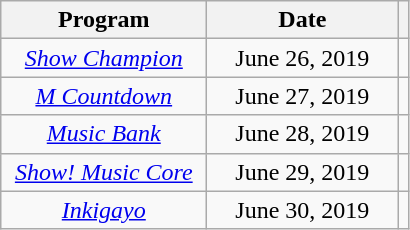<table class="sortable wikitable" style="text-align:center;">
<tr>
<th width="130">Program</th>
<th width="120">Date</th>
<th class=unsortable></th>
</tr>
<tr>
<td><em><a href='#'>Show Champion</a></em></td>
<td>June 26, 2019</td>
<td></td>
</tr>
<tr>
<td><em><a href='#'>M Countdown</a></em></td>
<td>June 27, 2019</td>
<td></td>
</tr>
<tr>
<td><em><a href='#'>Music Bank</a></em></td>
<td>June 28, 2019</td>
<td></td>
</tr>
<tr>
<td><em><a href='#'>Show! Music Core</a></em></td>
<td>June 29, 2019</td>
<td></td>
</tr>
<tr>
<td><em><a href='#'>Inkigayo</a></em></td>
<td>June 30, 2019</td>
<td></td>
</tr>
</table>
